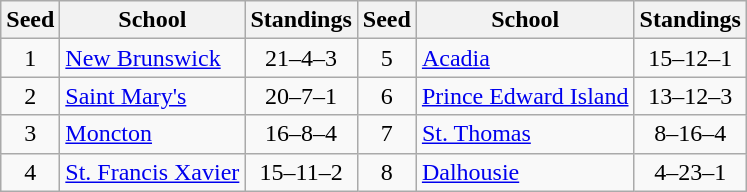<table class="wikitable">
<tr>
<th>Seed</th>
<th>School</th>
<th>Standings</th>
<th>Seed</th>
<th>School</th>
<th>Standings</th>
</tr>
<tr>
<td align=center>1</td>
<td><a href='#'>New Brunswick</a></td>
<td align=center>21–4–3</td>
<td align=center>5</td>
<td><a href='#'>Acadia</a></td>
<td align=center>15–12–1</td>
</tr>
<tr>
<td align=center>2</td>
<td><a href='#'>Saint Mary's</a></td>
<td align=center>20–7–1</td>
<td align=center>6</td>
<td><a href='#'>Prince Edward Island</a></td>
<td align=center>13–12–3</td>
</tr>
<tr>
<td align=center>3</td>
<td><a href='#'>Moncton</a></td>
<td align=center>16–8–4</td>
<td align=center>7</td>
<td><a href='#'>St. Thomas</a></td>
<td align=center>8–16–4</td>
</tr>
<tr>
<td align=center>4</td>
<td><a href='#'>St. Francis Xavier</a></td>
<td align=center>15–11–2</td>
<td align=center>8</td>
<td><a href='#'>Dalhousie</a></td>
<td align=center>4–23–1</td>
</tr>
</table>
